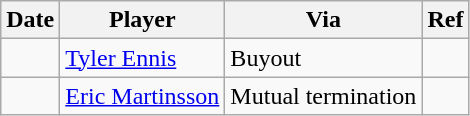<table class="wikitable">
<tr>
<th>Date</th>
<th>Player</th>
<th>Via</th>
<th>Ref</th>
</tr>
<tr>
<td></td>
<td><a href='#'>Tyler Ennis</a></td>
<td>Buyout</td>
<td></td>
</tr>
<tr>
<td></td>
<td><a href='#'>Eric Martinsson</a></td>
<td>Mutual termination</td>
<td></td>
</tr>
</table>
